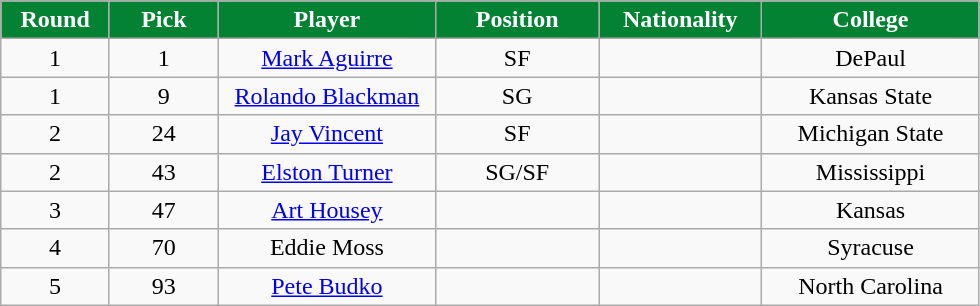<table class="wikitable sortable sortable">
<tr>
<th style="background:#048234; color:white" width="10%">Round</th>
<th style="background:#048234; color:white" width="10%">Pick</th>
<th style="background:#048234; color:white" width="20%">Player</th>
<th style="background:#048234; color:white" width="15%">Position</th>
<th style="background:#048234; color:white" width="15%">Nationality</th>
<th style="background:#048234; color:white" width="20%">College</th>
</tr>
<tr style="text-align: center">
<td>1</td>
<td>1</td>
<td><a href='#'>Mark Aguirre</a></td>
<td>SF</td>
<td></td>
<td>DePaul</td>
</tr>
<tr style="text-align: center">
<td>1</td>
<td>9</td>
<td><a href='#'>Rolando Blackman</a></td>
<td>SG</td>
<td></td>
<td>Kansas State</td>
</tr>
<tr style="text-align: center">
<td>2</td>
<td>24</td>
<td><a href='#'>Jay Vincent</a></td>
<td>SF</td>
<td></td>
<td>Michigan State</td>
</tr>
<tr style="text-align: center">
<td>2</td>
<td>43</td>
<td><a href='#'>Elston Turner</a></td>
<td>SG/SF</td>
<td></td>
<td>Mississippi</td>
</tr>
<tr style="text-align: center">
<td>3</td>
<td>47</td>
<td><a href='#'>Art Housey</a></td>
<td></td>
<td></td>
<td>Kansas</td>
</tr>
<tr style="text-align: center">
<td>4</td>
<td>70</td>
<td>Eddie Moss</td>
<td></td>
<td></td>
<td>Syracuse</td>
</tr>
<tr style="text-align: center">
<td>5</td>
<td>93</td>
<td><a href='#'>Pete Budko</a></td>
<td></td>
<td></td>
<td>North Carolina</td>
</tr>
</table>
